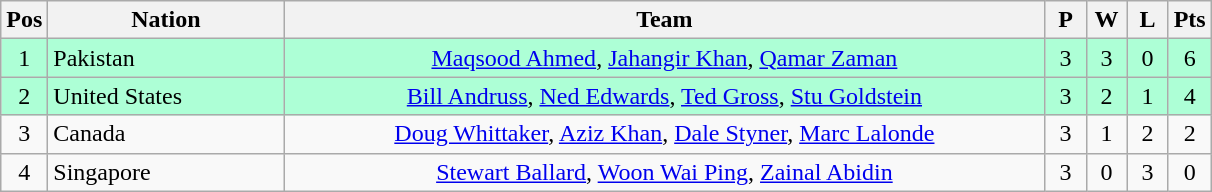<table class="wikitable" style="font-size: 100%">
<tr>
<th width=20>Pos</th>
<th width=150>Nation</th>
<th width=500>Team</th>
<th width=20>P</th>
<th width=20>W</th>
<th width=20>L</th>
<th width=20>Pts</th>
</tr>
<tr align=center style="background: #ADFFD6;">
<td>1</td>
<td align="left"> Pakistan</td>
<td><a href='#'>Maqsood Ahmed</a>, <a href='#'>Jahangir Khan</a>, <a href='#'>Qamar Zaman</a></td>
<td>3</td>
<td>3</td>
<td>0</td>
<td>6</td>
</tr>
<tr align=center style="background: #ADFFD6;">
<td>2</td>
<td align="left"> United States</td>
<td><a href='#'>Bill Andruss</a>, <a href='#'>Ned Edwards</a>, <a href='#'>Ted Gross</a>, <a href='#'>Stu Goldstein</a></td>
<td>3</td>
<td>2</td>
<td>1</td>
<td>4</td>
</tr>
<tr align=center>
<td>3</td>
<td align="left"> Canada</td>
<td><a href='#'>Doug Whittaker</a>, <a href='#'>Aziz Khan</a>, <a href='#'>Dale Styner</a>, <a href='#'>Marc Lalonde</a></td>
<td>3</td>
<td>1</td>
<td>2</td>
<td>2</td>
</tr>
<tr align=center>
<td>4</td>
<td align="left"> Singapore</td>
<td><a href='#'>Stewart Ballard</a>, <a href='#'>Woon Wai Ping</a>, <a href='#'>Zainal Abidin</a></td>
<td>3</td>
<td>0</td>
<td>3</td>
<td>0</td>
</tr>
</table>
